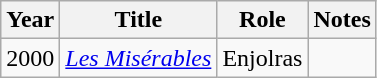<table class="wikitable sortable">
<tr>
<th>Year</th>
<th>Title</th>
<th>Role</th>
<th class="unsortable">Notes</th>
</tr>
<tr>
<td>2000</td>
<td><em><a href='#'>Les Misérables</a></em></td>
<td>Enjolras</td>
<td></td>
</tr>
</table>
